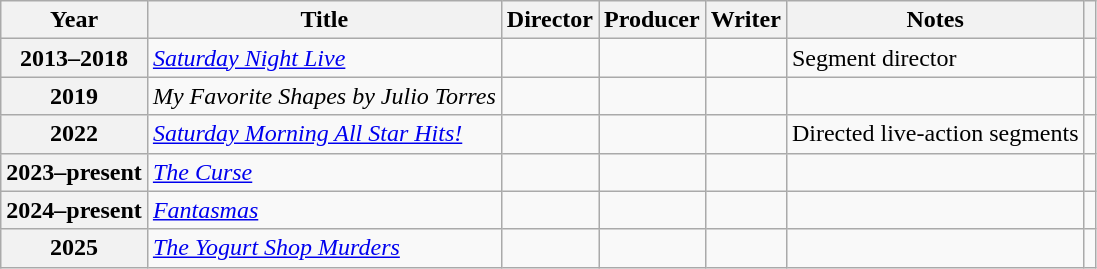<table class="wikitable plainrowheaders sortable" style="margin-right: 0;">
<tr>
<th scope="col">Year</th>
<th scope="col">Title</th>
<th scope="col">Director</th>
<th scope="col">Producer</th>
<th scope="col">Writer</th>
<th scope="col" class=unsortable>Notes</th>
<th scope="col" class=unsortable></th>
</tr>
<tr>
<th scope="row">2013–2018</th>
<td><em><a href='#'>Saturday Night Live</a></em></td>
<td></td>
<td></td>
<td></td>
<td>Segment director</td>
<td style="text-align: center;"></td>
</tr>
<tr>
<th scope="row">2019</th>
<td><em>My Favorite Shapes by Julio Torres</em></td>
<td></td>
<td></td>
<td></td>
<td></td>
<td style="text-align: center;"></td>
</tr>
<tr>
<th scope="row">2022</th>
<td><em><a href='#'>Saturday Morning All Star Hits!</a></em></td>
<td></td>
<td></td>
<td></td>
<td>Directed live-action segments</td>
<td style="text-align: center;"></td>
</tr>
<tr>
<th scope="row">2023–present</th>
<td><em><a href='#'>The Curse</a></em></td>
<td></td>
<td></td>
<td></td>
<td></td>
<td style="text-align: center;"></td>
</tr>
<tr>
<th scope="row">2024–present</th>
<td><em><a href='#'>Fantasmas</a></em></td>
<td></td>
<td></td>
<td></td>
<td></td>
<td style="text-align: center;"></td>
</tr>
<tr>
<th scope="row">2025</th>
<td><em><a href='#'>The Yogurt Shop Murders</a></em></td>
<td></td>
<td></td>
<td></td>
<td></td>
<td style="text-align: center;"></td>
</tr>
</table>
